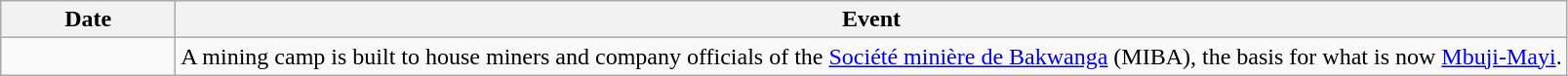<table class=wikitable>
<tr>
<th style="width:7em">Date</th>
<th>Event</th>
</tr>
<tr>
<td></td>
<td>A mining camp is built to house miners and company officials of the <a href='#'>Société minière de Bakwanga</a> (MIBA), the basis for what is now <a href='#'>Mbuji-Mayi</a>.</td>
</tr>
</table>
